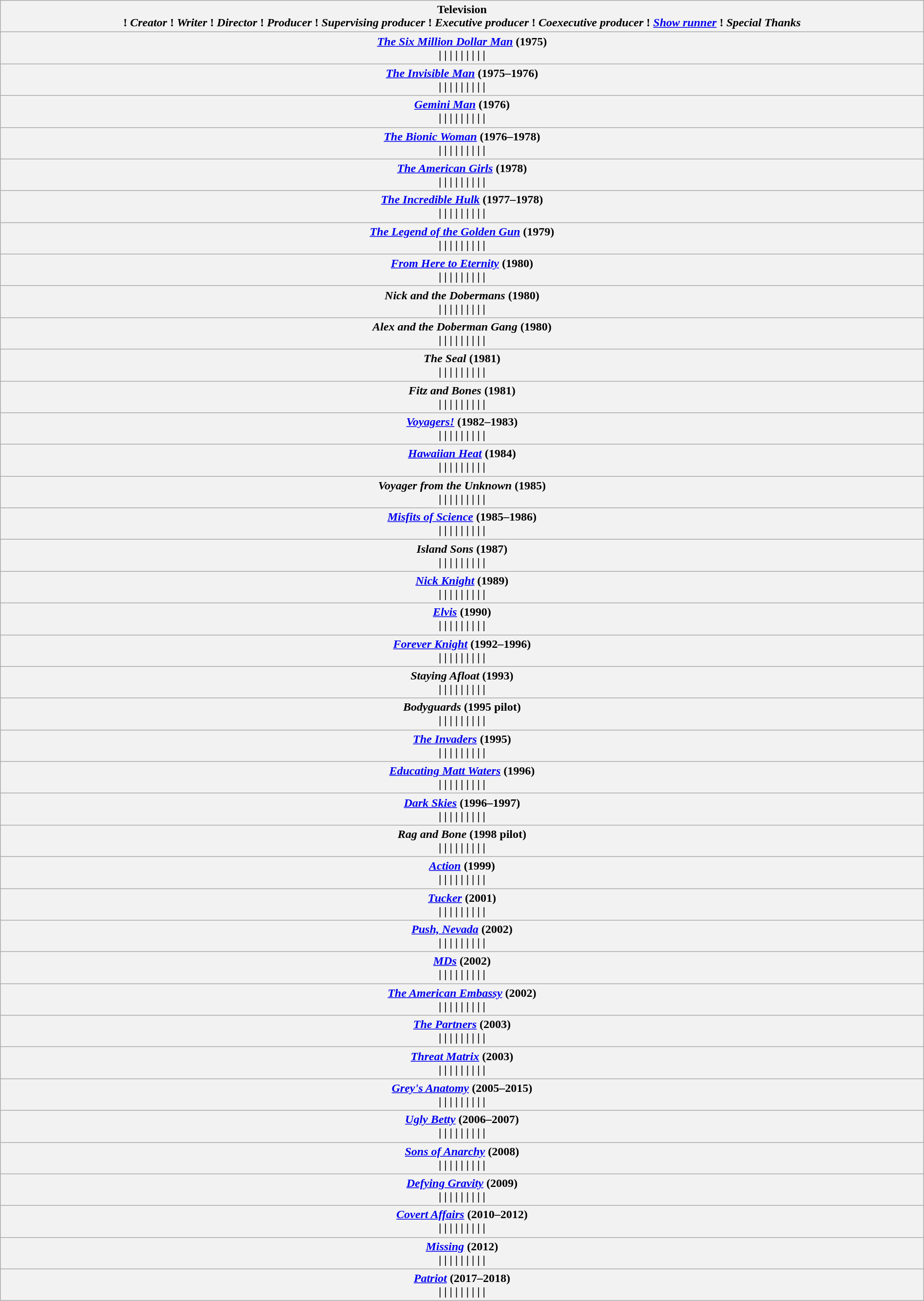<table class="wikitable sortable" style="text-align:center; width:100%">
<tr style="vertical-align:bottom;">
<th>Television<br>! <em>Creator</em>
! <em>Writer</em>
! <em>Director</em>
! <em>Producer</em>
! <em>Supervising producer</em>
! <em>Executive producer</em>
! <em>Coexecutive producer</em>
! <em><a href='#'>Show runner</a></em>
! <em>Special Thanks</em></th>
</tr>
<tr>
<th><em><a href='#'>The Six Million Dollar Man</a></em> (1975)<br>| 
| 
|
|
| 
| 
| 
| 
|</th>
</tr>
<tr>
<th><em><a href='#'>The Invisible Man</a></em> (1975–1976)<br>|
| 
|
|
| 
| 
| 
| 
|</th>
</tr>
<tr>
<th><em><a href='#'>Gemini Man</a></em> (1976)<br>| 
| 
|
|
| 
|
|
| 
|</th>
</tr>
<tr>
<th><em><a href='#'>The Bionic Woman</a></em> (1976–1978)<br>| 
| 
|
| 
|
|
| 
| 
|</th>
</tr>
<tr>
<th><em><a href='#'>The American Girls</a></em> (1978)<br>|
| 
| 
|
|
|
|
| 
|</th>
</tr>
<tr>
<th><em><a href='#'>The Incredible Hulk</a></em> (1977–1978)<br>| 
|  
| 
| 
| 
| 
|
| 
|</th>
</tr>
<tr>
<th><em><a href='#'>The Legend of the Golden Gun</a></em> (1979)<br>|
| 
|
|
| 
|
|
| 
|</th>
</tr>
<tr>
<th><em><a href='#'>From Here to Eternity</a></em> (1980)<br>|
|
| 
|
| 
| 
| 
| 
|</th>
</tr>
<tr>
<th><em>Nick and the Dobermans</em> (1980)<br>|
| 
|
| 
|
| 
|
| 
|</th>
</tr>
<tr>
<th><em>Alex and the Doberman Gang</em> (1980)<br>|
| 
|
|
| 
| 
|
| 
|</th>
</tr>
<tr>
<th><em>The Seal</em> (1981)<br>|
| 
|
|
|
|  
|
| 
|</th>
</tr>
<tr>
<th><em>Fitz and Bones</em> (1981)<br>|
|
|
|
|
| 
| 
| 
|</th>
</tr>
<tr>
<th><em><a href='#'>Voyagers!</a></em> (1982–1983)<br>| 
| 
|
|
|
|  
|
| 
|</th>
</tr>
<tr>
<th><em><a href='#'>Hawaiian Heat</a></em> (1984)<br>|
|
|
|
|
|  
|
| 
|</th>
</tr>
<tr>
<th><em>Voyager from the Unknown</em> (1985)<br>| 
| 
| 
|
|
|  
|
| 
|</th>
</tr>
<tr>
<th><em><a href='#'>Misfits of Science</a></em> (1985–1986)<br>| 
| 
| 
|
|
| 
|
| 
|</th>
</tr>
<tr>
<th><em>Island Sons</em> (1987)<br>|
| 
|
|
|
|  
|
| 
|</th>
</tr>
<tr>
<th><em><a href='#'>Nick Knight</a></em> (1989)<br>| 
| 
|
|
|
| 
|
| 
|</th>
</tr>
<tr>
<th><em><a href='#'>Elvis</a></em> (1990)<br>|
|
|
|
|
|  
|
| 
|</th>
</tr>
<tr>
<th><em><a href='#'>Forever Knight</a></em> (1992–1996)<br>| 
| 
|
|
|
| 
|
| 
|</th>
</tr>
<tr>
<th><em>Staying Afloat</em> (1993)<br>|
|
|
|
|
|  
|
| 
|</th>
</tr>
<tr>
<th><em>Bodyguards</em> (1995 pilot)<br>|
| 
| 
|
|
|  
|
| 
|</th>
</tr>
<tr>
<th><em><a href='#'>The Invaders</a></em> (1995)<br>|
|
|
|
|
|  
|
| 
|</th>
</tr>
<tr>
<th><em><a href='#'>Educating Matt Waters</a></em> (1996)<br>| 
|
|
|
|
|  
|
| 
|</th>
</tr>
<tr>
<th><em><a href='#'>Dark Skies</a></em> (1996–1997)<br>|
| 
|
|
|
|  
|
| 
|</th>
</tr>
<tr>
<th><em>Rag and Bone</em> (1998 pilot)<br>|
| 
|
|
|
|  
|
| 
|</th>
</tr>
<tr>
<th><em><a href='#'>Action</a></em> (1999)<br>|
|
| 
|
|
| 
|
| 
|</th>
</tr>
<tr>
<th><em><a href='#'>Tucker</a></em> (2001)<br>|
|
| 
|
|
| 
|
| 
|</th>
</tr>
<tr>
<th><em><a href='#'>Push, Nevada</a></em> (2002)<br>|
| 
|
|
|
| 
| 
| 
|</th>
</tr>
<tr>
<th><em><a href='#'>MDs</a></em> (2002)<br>|
|
|
|
|
|  
|
|  
|</th>
</tr>
<tr>
<th><em><a href='#'>The American Embassy</a></em> (2002)<br>| 
| 
|
|
|
|  
|
| 
|</th>
</tr>
<tr>
<th><em><a href='#'>The Partners</a></em> (2003)<br>|
|
|
|
|
|  
|
| 
|</th>
</tr>
<tr>
<th><em><a href='#'>Threat Matrix</a></em> (2003)<br>|
| 
|
|
|
|  
|
| 
|</th>
</tr>
<tr>
<th><em><a href='#'>Grey's Anatomy</a></em> (2005–2015)<br>|
| 
|
|
|
|  
|
| 
| </th>
</tr>
<tr>
<th><em><a href='#'>Ugly Betty</a></em> (2006–2007)<br>|
| 
|
|
|
|  
|
| 
|</th>
</tr>
<tr>
<th><em><a href='#'>Sons of Anarchy</a></em> (2008)<br>|
|  
|
|
|
|  
|
| 
|</th>
</tr>
<tr>
<th><em><a href='#'>Defying Gravity</a></em> (2009)<br>| 
|  
|
|
|
| 
|
| 
|</th>
</tr>
<tr>
<th><em><a href='#'>Covert Affairs</a></em> (2010–2012)<br>|
|  
|
|
|
|  
|
| 
|</th>
</tr>
<tr>
<th><em><a href='#'>Missing</a></em> (2012)<br>|
| 
|
|
|
|  
|
| 
|</th>
</tr>
<tr>
<th><em><a href='#'>Patriot</a></em> (2017–2018)<br>|
|
|
|
|
|  
|
| 
|</th>
</tr>
</table>
